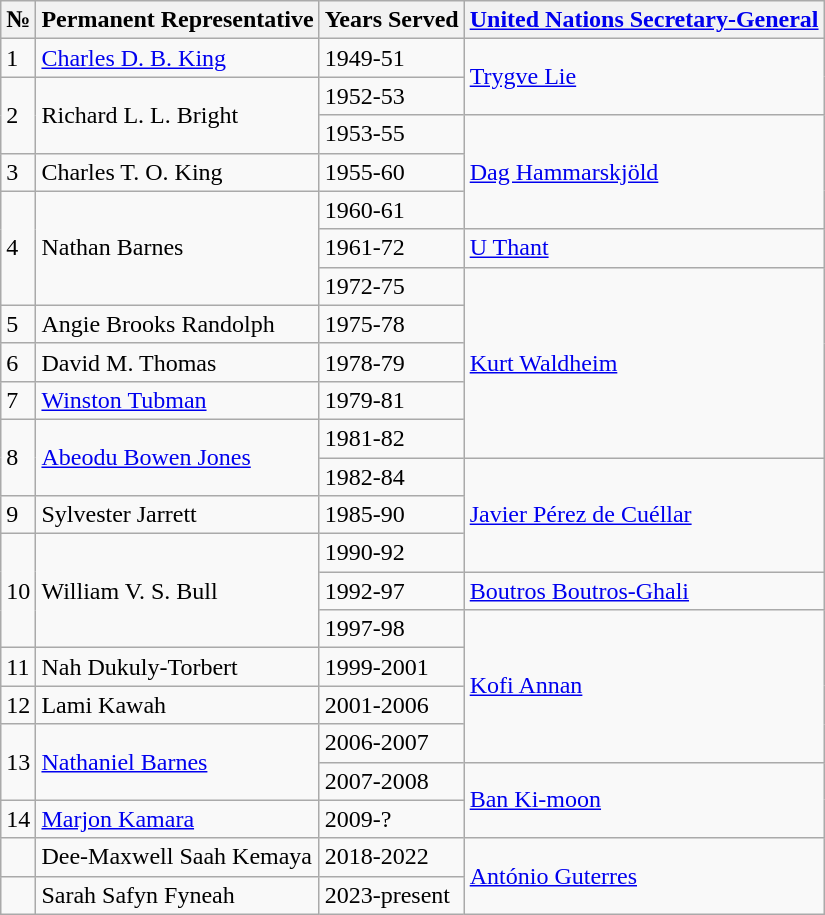<table class="wikitable">
<tr>
<th>№</th>
<th>Permanent Representative</th>
<th>Years Served</th>
<th><a href='#'>United Nations Secretary-General</a></th>
</tr>
<tr>
<td>1</td>
<td><a href='#'>Charles D. B. King</a></td>
<td>1949-51</td>
<td rowspan = 2><a href='#'>Trygve Lie</a></td>
</tr>
<tr>
<td rowspan = 2>2</td>
<td rowspan = 2>Richard L. L. Bright</td>
<td>1952-53</td>
</tr>
<tr>
<td>1953-55</td>
<td rowspan = 3><a href='#'>Dag Hammarskjöld</a></td>
</tr>
<tr>
<td>3</td>
<td>Charles T. O. King</td>
<td>1955-60</td>
</tr>
<tr>
<td rowspan = 3>4</td>
<td rowspan = 3>Nathan Barnes</td>
<td>1960-61</td>
</tr>
<tr>
<td>1961-72</td>
<td><a href='#'>U Thant</a></td>
</tr>
<tr>
<td>1972-75</td>
<td rowspan = 5><a href='#'>Kurt Waldheim</a></td>
</tr>
<tr>
<td>5</td>
<td>Angie Brooks Randolph</td>
<td>1975-78</td>
</tr>
<tr>
<td>6</td>
<td>David M. Thomas</td>
<td>1978-79</td>
</tr>
<tr>
<td>7</td>
<td><a href='#'>Winston Tubman</a></td>
<td>1979-81</td>
</tr>
<tr>
<td rowspan = 2>8</td>
<td rowspan = 2><a href='#'>Abeodu Bowen Jones</a></td>
<td>1981-82</td>
</tr>
<tr>
<td>1982-84</td>
<td rowspan = 3><a href='#'>Javier Pérez de Cuéllar</a></td>
</tr>
<tr>
<td>9</td>
<td>Sylvester Jarrett</td>
<td>1985-90</td>
</tr>
<tr>
<td rowspan = 3>10</td>
<td rowspan = 3>William V. S. Bull</td>
<td>1990-92</td>
</tr>
<tr>
<td>1992-97</td>
<td><a href='#'>Boutros Boutros-Ghali</a></td>
</tr>
<tr>
<td>1997-98</td>
<td rowspan = 4><a href='#'>Kofi Annan</a></td>
</tr>
<tr>
<td>11</td>
<td>Nah Dukuly-Torbert</td>
<td>1999-2001</td>
</tr>
<tr>
<td>12</td>
<td>Lami Kawah</td>
<td>2001-2006</td>
</tr>
<tr>
<td rowspan = 2>13</td>
<td rowspan = 2><a href='#'>Nathaniel Barnes</a></td>
<td>2006-2007</td>
</tr>
<tr>
<td>2007-2008</td>
<td rowspan = 2><a href='#'>Ban Ki-moon</a></td>
</tr>
<tr>
<td>14</td>
<td><a href='#'>Marjon Kamara</a></td>
<td>2009-?</td>
</tr>
<tr>
<td></td>
<td>Dee-Maxwell Saah Kemaya</td>
<td>2018-2022</td>
<td rowspan = 2><a href='#'>António Guterres</a></td>
</tr>
<tr>
<td></td>
<td>Sarah Safyn Fyneah</td>
<td>2023-present</td>
</tr>
</table>
